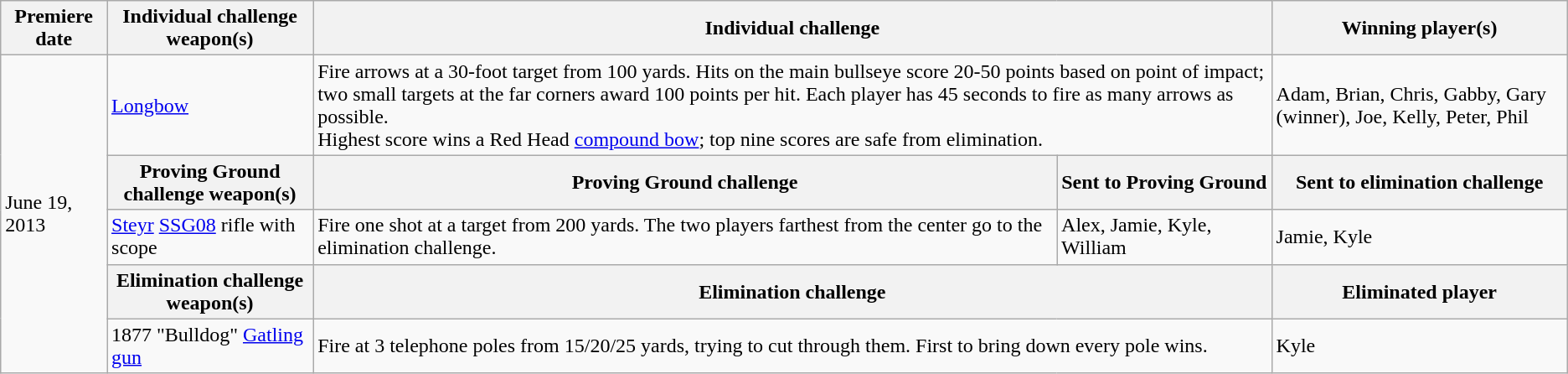<table class="wikitable">
<tr>
<th>Premiere date</th>
<th>Individual challenge weapon(s)</th>
<th colspan="2">Individual challenge</th>
<th>Winning player(s)</th>
</tr>
<tr>
<td rowspan="5">June 19, 2013</td>
<td><a href='#'>Longbow</a></td>
<td colspan="2">Fire arrows at a 30-foot target from 100 yards. Hits on the main bullseye score 20-50 points based on point of impact; two small targets at the far corners award 100 points per hit. Each player has 45 seconds to fire as many arrows as possible.<br>Highest score wins a Red Head <a href='#'>compound bow</a>; top nine scores are safe from elimination.</td>
<td>Adam, Brian, Chris, Gabby, Gary (winner), Joe, Kelly, Peter, Phil</td>
</tr>
<tr>
<th>Proving Ground challenge weapon(s)</th>
<th>Proving Ground challenge</th>
<th>Sent to Proving Ground</th>
<th>Sent to elimination challenge</th>
</tr>
<tr>
<td><a href='#'>Steyr</a> <a href='#'>SSG08</a> rifle with scope</td>
<td>Fire one shot at a target from 200 yards. The two players farthest from the center go to the elimination challenge.</td>
<td>Alex, Jamie, Kyle, William</td>
<td>Jamie, Kyle</td>
</tr>
<tr>
<th>Elimination challenge weapon(s)</th>
<th colspan="2">Elimination challenge</th>
<th>Eliminated player</th>
</tr>
<tr>
<td>1877 "Bulldog" <a href='#'>Gatling gun</a></td>
<td colspan="2">Fire at 3 telephone poles from 15/20/25 yards, trying to cut through them. First to bring down every pole wins.</td>
<td>Kyle</td>
</tr>
</table>
